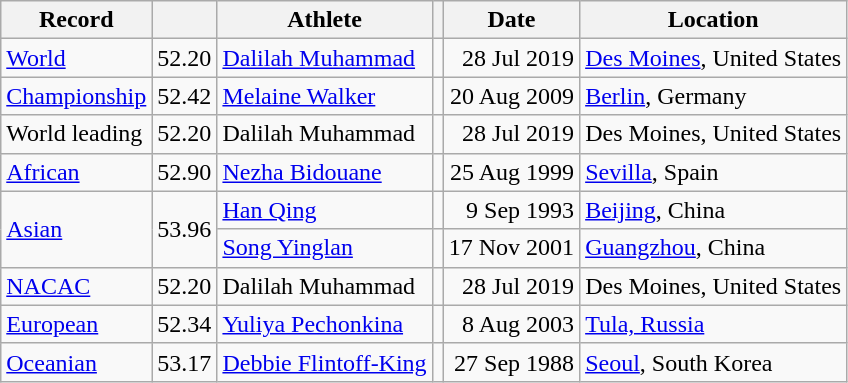<table class="wikitable">
<tr>
<th>Record</th>
<th></th>
<th>Athlete</th>
<th></th>
<th>Date</th>
<th>Location</th>
</tr>
<tr>
<td><a href='#'>World</a></td>
<td>52.20</td>
<td><a href='#'>Dalilah Muhammad</a></td>
<td></td>
<td align=right>28 Jul 2019</td>
<td><a href='#'>Des Moines</a>, United States</td>
</tr>
<tr>
<td><a href='#'>Championship</a></td>
<td>52.42</td>
<td><a href='#'>Melaine Walker</a></td>
<td></td>
<td align=right>20 Aug 2009</td>
<td><a href='#'>Berlin</a>, Germany</td>
</tr>
<tr>
<td>World leading</td>
<td>52.20</td>
<td>Dalilah Muhammad</td>
<td></td>
<td align=right>28 Jul 2019</td>
<td>Des Moines, United States</td>
</tr>
<tr>
<td><a href='#'>African</a></td>
<td>52.90</td>
<td><a href='#'>Nezha Bidouane</a></td>
<td></td>
<td align=right>25 Aug 1999</td>
<td><a href='#'>Sevilla</a>, Spain</td>
</tr>
<tr>
<td rowspan=2><a href='#'>Asian</a></td>
<td rowspan=2>53.96</td>
<td><a href='#'>Han Qing</a></td>
<td></td>
<td align=right>9 Sep 1993</td>
<td><a href='#'>Beijing</a>, China</td>
</tr>
<tr>
<td><a href='#'>Song Yinglan</a></td>
<td></td>
<td align=right>17 Nov 2001</td>
<td><a href='#'>Guangzhou</a>, China</td>
</tr>
<tr>
<td><a href='#'>NACAC</a></td>
<td>52.20</td>
<td>Dalilah Muhammad</td>
<td></td>
<td align=right>28 Jul 2019</td>
<td>Des Moines, United States</td>
</tr>
<tr>
<td><a href='#'>European</a></td>
<td>52.34</td>
<td><a href='#'>Yuliya Pechonkina</a></td>
<td></td>
<td align=right>8 Aug 2003</td>
<td><a href='#'>Tula, Russia</a></td>
</tr>
<tr>
<td><a href='#'>Oceanian</a></td>
<td>53.17</td>
<td><a href='#'>Debbie Flintoff-King</a></td>
<td></td>
<td align=right>27 Sep 1988</td>
<td><a href='#'>Seoul</a>, South Korea</td>
</tr>
</table>
